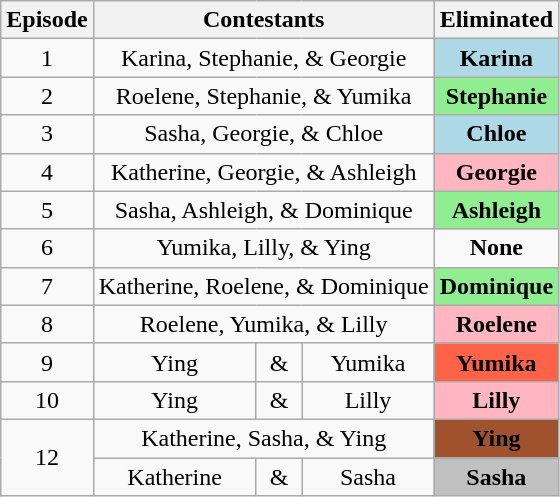<table class="wikitable" border="2" style="text-align:center">
<tr>
<th>Episode</th>
<th colspan="3">Contestants</th>
<th>Eliminated</th>
</tr>
<tr>
<td>1</td>
<td colspan="3">Karina, Stephanie, & Georgie</td>
<td style="background:lightblue"><strong>Karina</strong></td>
</tr>
<tr>
<td>2</td>
<td colspan="3">Roelene, Stephanie, & Yumika</td>
<td style="background:lightgreen"><strong>Stephanie</strong></td>
</tr>
<tr>
<td>3</td>
<td colspan="3">Sasha, Georgie, & Chloe</td>
<td style="background:lightblue"><strong>Chloe</strong></td>
</tr>
<tr>
<td>4</td>
<td colspan="3">Katherine, Georgie, & Ashleigh</td>
<td style="background:lightpink"><strong>Georgie</strong></td>
</tr>
<tr>
<td>5</td>
<td colspan="3">Sasha, Ashleigh, & Dominique</td>
<td style="background:lightgreen"><strong>Ashleigh</strong></td>
</tr>
<tr>
<td>6</td>
<td colspan="3">Yumika, Lilly, & Ying</td>
<td><strong>None</strong></td>
</tr>
<tr>
<td>7</td>
<td colspan="3">Katherine, Roelene, & Dominique</td>
<td style="background:lightgreen"><strong>Dominique</strong></td>
</tr>
<tr>
<td>8</td>
<td colspan="3">Roelene, Yumika, & Lilly</td>
<td style="background:lightpink"><strong>Roelene</strong></td>
</tr>
<tr>
<td>9</td>
<td>Ying</td>
<td>&</td>
<td>Yumika</td>
<td style="background:tomato"><strong>Yumika</strong></td>
</tr>
<tr>
<td>10</td>
<td>Ying</td>
<td>&</td>
<td>Lilly</td>
<td style="background:lightpink"><strong>Lilly</strong></td>
</tr>
<tr>
<td rowspan="2">12</td>
<td colspan="3">Katherine, Sasha, & Ying</td>
<td style="background:sienna"><strong>Ying</strong></td>
</tr>
<tr>
<td>Katherine</td>
<td>&</td>
<td>Sasha</td>
<td style="background:silver"><strong>Sasha</strong></td>
</tr>
</table>
